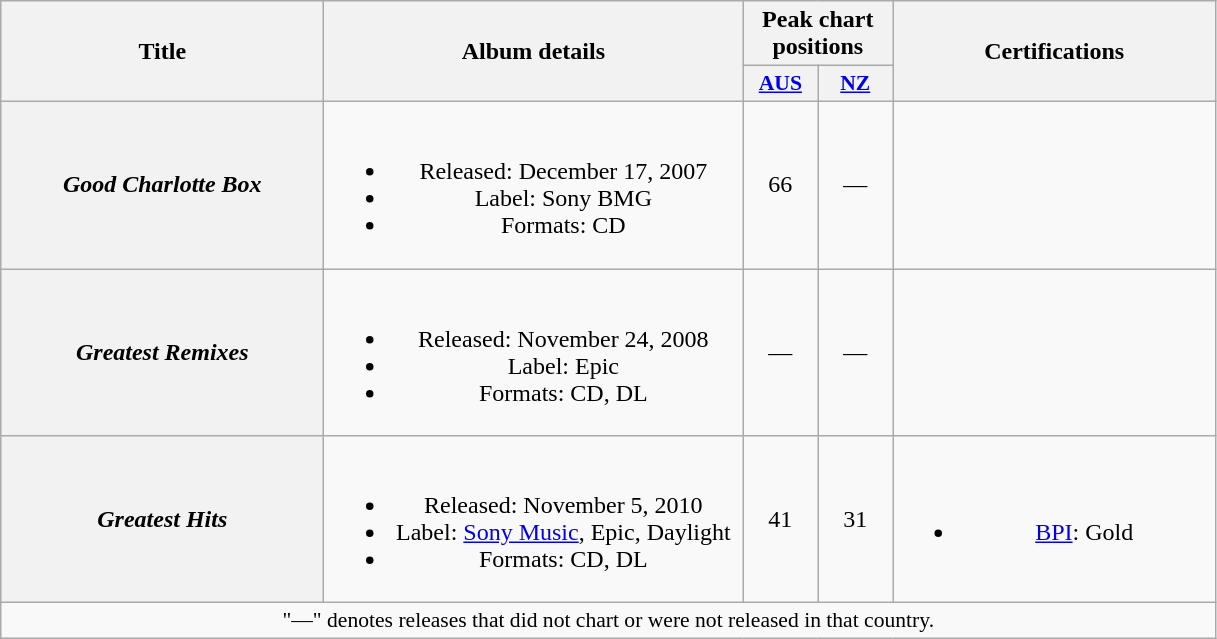<table class="wikitable plainrowheaders" style="text-align:center;">
<tr>
<th scope="col" rowspan="2" style="width:13em;">Title</th>
<th scope="col" rowspan="2" style="width:17em;">Album details</th>
<th scope="col" colspan="2">Peak chart positions</th>
<th scope="col" rowspan="2" style="width:13em;">Certifications</th>
</tr>
<tr>
<th scope="col" style="width:3em;font-size:90%;"><a href='#'>AUS</a><br></th>
<th scope="col" style="width:3em;font-size:90%;"><a href='#'>NZ</a><br></th>
</tr>
<tr>
<th scope="row"><em>Good Charlotte Box</em></th>
<td><br><ul><li>Released: December 17, 2007</li><li>Label: Sony BMG</li><li>Formats: CD</li></ul></td>
<td>66</td>
<td>—</td>
<td></td>
</tr>
<tr>
<th scope="row"><em>Greatest Remixes</em></th>
<td><br><ul><li>Released: November 24, 2008</li><li>Label: Epic</li><li>Formats: CD, DL</li></ul></td>
<td>—</td>
<td>—</td>
<td></td>
</tr>
<tr>
<th scope="row"><em>Greatest Hits</em></th>
<td><br><ul><li>Released: November 5, 2010</li><li>Label: <a href='#'>Sony Music</a>, Epic, Daylight</li><li>Formats: CD, DL</li></ul></td>
<td>41</td>
<td>31</td>
<td><br><ul><li><a href='#'>BPI</a>: Gold</li></ul></td>
</tr>
<tr>
<td colspan="5" style="font-size:90%;">"—" denotes releases that did not chart or were not released in that country.</td>
</tr>
</table>
